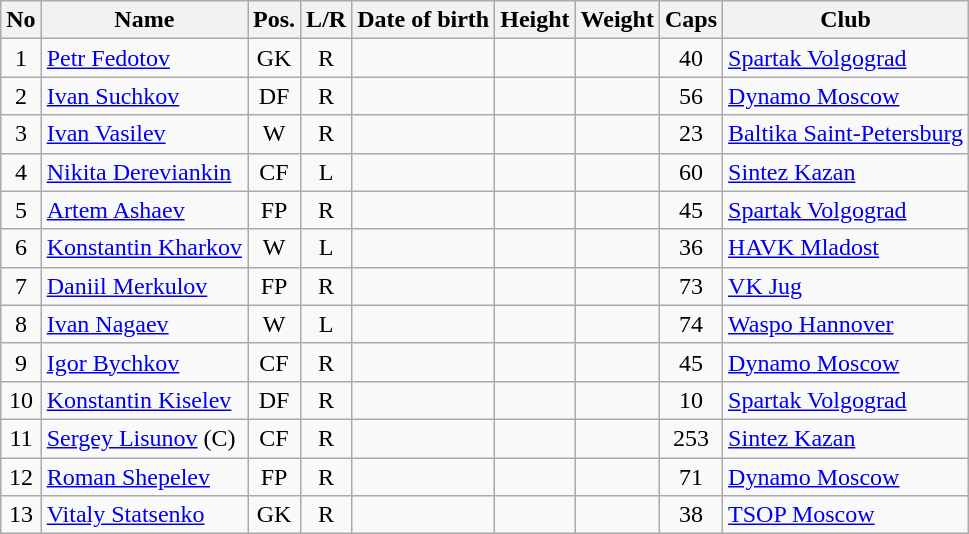<table class="wikitable sortable" style="text-align:center;">
<tr>
<th>No</th>
<th>Name</th>
<th>Pos.</th>
<th>L/R</th>
<th>Date of birth</th>
<th>Height</th>
<th>Weight</th>
<th>Caps</th>
<th>Club</th>
</tr>
<tr>
<td>1</td>
<td align=left><a href='#'>Petr Fedotov</a></td>
<td>GK</td>
<td>R</td>
<td align=left></td>
<td></td>
<td></td>
<td>40</td>
<td align=left> <a href='#'>Spartak Volgograd</a></td>
</tr>
<tr>
<td>2</td>
<td align=left><a href='#'>Ivan Suchkov</a></td>
<td>DF</td>
<td>R</td>
<td align=left></td>
<td></td>
<td></td>
<td>56</td>
<td align=left> <a href='#'>Dynamo Moscow</a></td>
</tr>
<tr>
<td>3</td>
<td align=left><a href='#'>Ivan Vasilev</a></td>
<td>W</td>
<td>R</td>
<td align=left></td>
<td></td>
<td></td>
<td>23</td>
<td align=left> <a href='#'>Baltika Saint-Petersburg</a></td>
</tr>
<tr>
<td>4</td>
<td align=left><a href='#'>Nikita Dereviankin</a></td>
<td>CF</td>
<td>L</td>
<td align=left></td>
<td></td>
<td></td>
<td>60</td>
<td align=left> <a href='#'>Sintez Kazan</a></td>
</tr>
<tr>
<td>5</td>
<td align=left><a href='#'>Artem Ashaev</a></td>
<td>FP</td>
<td>R</td>
<td align=left></td>
<td></td>
<td></td>
<td>45</td>
<td align=left> <a href='#'>Spartak Volgograd</a></td>
</tr>
<tr>
<td>6</td>
<td align=left><a href='#'>Konstantin Kharkov</a></td>
<td>W</td>
<td>L</td>
<td align=left></td>
<td></td>
<td></td>
<td>36</td>
<td align=left> <a href='#'>HAVK Mladost</a></td>
</tr>
<tr>
<td>7</td>
<td align=left><a href='#'>Daniil Merkulov</a></td>
<td>FP</td>
<td>R</td>
<td align=left></td>
<td></td>
<td></td>
<td>73</td>
<td align=left> <a href='#'>VK Jug</a></td>
</tr>
<tr>
<td>8</td>
<td align=left><a href='#'>Ivan Nagaev</a></td>
<td>W</td>
<td>L</td>
<td align=left></td>
<td></td>
<td></td>
<td>74</td>
<td align=left> <a href='#'>Waspo Hannover</a></td>
</tr>
<tr>
<td>9</td>
<td align=left><a href='#'>Igor Bychkov</a></td>
<td>CF</td>
<td>R</td>
<td align=left></td>
<td></td>
<td></td>
<td>45</td>
<td align=left> <a href='#'>Dynamo Moscow</a></td>
</tr>
<tr>
<td>10</td>
<td align=left><a href='#'>Konstantin Kiselev</a></td>
<td>DF</td>
<td>R</td>
<td align=left></td>
<td></td>
<td></td>
<td>10</td>
<td align=left> <a href='#'>Spartak Volgograd</a></td>
</tr>
<tr>
<td>11</td>
<td align=left><a href='#'>Sergey Lisunov</a> (C)</td>
<td>CF</td>
<td>R</td>
<td align=left></td>
<td></td>
<td></td>
<td>253</td>
<td align=left> <a href='#'>Sintez Kazan</a></td>
</tr>
<tr>
<td>12</td>
<td align=left><a href='#'>Roman Shepelev</a></td>
<td>FP</td>
<td>R</td>
<td align=left></td>
<td></td>
<td></td>
<td>71</td>
<td align=left> <a href='#'>Dynamo Moscow</a></td>
</tr>
<tr>
<td>13</td>
<td align=left><a href='#'>Vitaly Statsenko</a></td>
<td>GK</td>
<td>R</td>
<td align=left></td>
<td></td>
<td></td>
<td>38</td>
<td align=left> <a href='#'>TSOP Moscow</a></td>
</tr>
</table>
